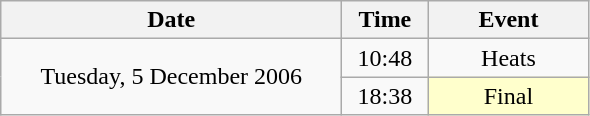<table class = "wikitable" style="text-align:center;">
<tr>
<th width=220>Date</th>
<th width=50>Time</th>
<th width=100>Event</th>
</tr>
<tr>
<td rowspan=2>Tuesday, 5 December 2006</td>
<td>10:48</td>
<td>Heats</td>
</tr>
<tr>
<td>18:38</td>
<td bgcolor=ffffcc>Final</td>
</tr>
</table>
